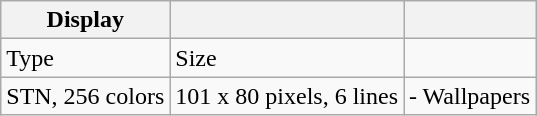<table class="wikitable">
<tr>
<th>Display</th>
<th></th>
<th></th>
</tr>
<tr>
<td>Type</td>
<td>Size</td>
<td></td>
</tr>
<tr>
<td>STN, 256 colors</td>
<td>101 x 80 pixels, 6 lines</td>
<td>- Wallpapers</td>
</tr>
</table>
